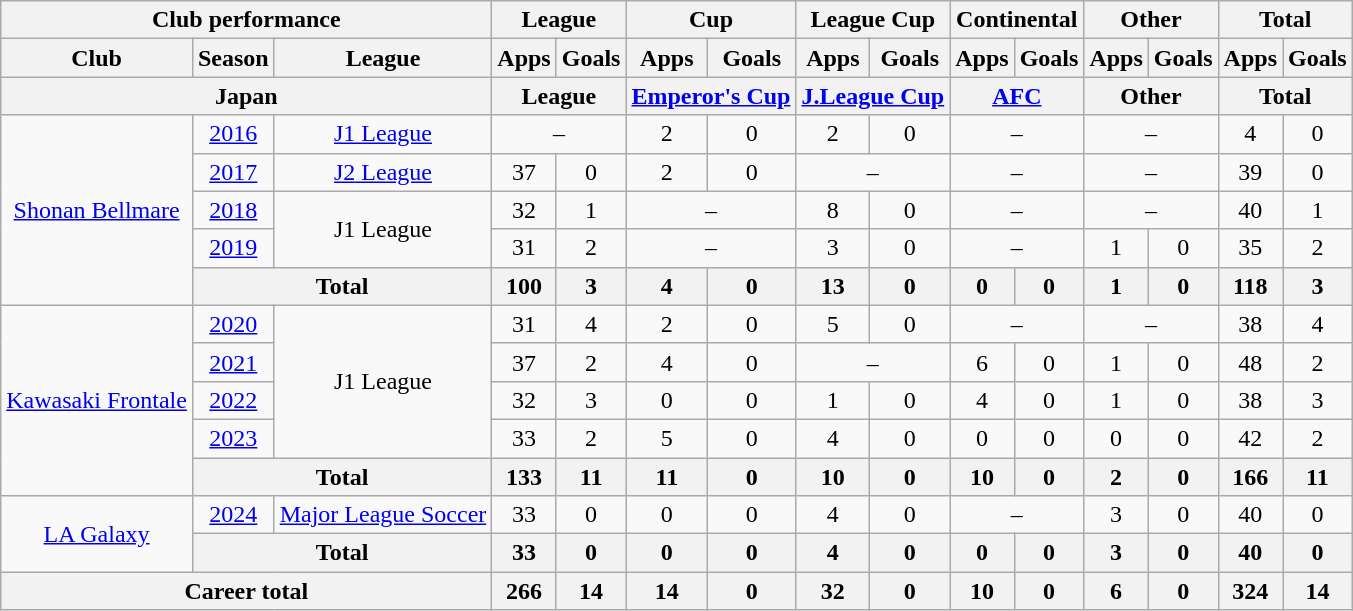<table class="wikitable" style="text-align: center;">
<tr>
<th colspan=3>Club performance</th>
<th colspan=2>League</th>
<th colspan=2>Cup</th>
<th colspan=2>League Cup</th>
<th colspan=2>Continental</th>
<th colspan=2>Other</th>
<th colspan=2>Total</th>
</tr>
<tr>
<th>Club</th>
<th>Season</th>
<th>League</th>
<th>Apps</th>
<th>Goals</th>
<th>Apps</th>
<th>Goals</th>
<th>Apps</th>
<th>Goals</th>
<th>Apps</th>
<th>Goals</th>
<th>Apps</th>
<th>Goals</th>
<th>Apps</th>
<th>Goals</th>
</tr>
<tr>
<th colspan=3>Japan</th>
<th colspan=2>League</th>
<th colspan=2><a href='#'>Emperor's Cup</a></th>
<th colspan=2><a href='#'>J.League Cup</a></th>
<th colspan=2><a href='#'>AFC</a></th>
<th colspan=2>Other</th>
<th colspan=2>Total</th>
</tr>
<tr>
<td rowspan="5"><a href='#'>Shonan Bellmare</a></td>
<td><a href='#'>2016</a></td>
<td><a href='#'>J1 League</a></td>
<td colspan="2">–</td>
<td>2</td>
<td>0</td>
<td>2</td>
<td>0</td>
<td colspan="2">–</td>
<td colspan="2">–</td>
<td>4</td>
<td>0</td>
</tr>
<tr>
<td><a href='#'>2017</a></td>
<td><a href='#'>J2 League</a></td>
<td>37</td>
<td>0</td>
<td>2</td>
<td>0</td>
<td colspan="2">–</td>
<td colspan="2">–</td>
<td colspan="2">–</td>
<td>39</td>
<td>0</td>
</tr>
<tr>
<td><a href='#'>2018</a></td>
<td rowspan="2">J1 League</td>
<td>32</td>
<td>1</td>
<td colspan="2">–</td>
<td>8</td>
<td>0</td>
<td colspan="2">–</td>
<td colspan="2">–</td>
<td>40</td>
<td>1</td>
</tr>
<tr>
<td><a href='#'>2019</a></td>
<td>31</td>
<td>2</td>
<td colspan="2">–</td>
<td>3</td>
<td>0</td>
<td colspan="2">–</td>
<td>1</td>
<td>0</td>
<td>35</td>
<td>2</td>
</tr>
<tr>
<th colspan="2">Total</th>
<th>100</th>
<th>3</th>
<th>4</th>
<th>0</th>
<th>13</th>
<th>0</th>
<th>0</th>
<th>0</th>
<th>1</th>
<th>0</th>
<th>118</th>
<th>3</th>
</tr>
<tr>
<td rowspan="5"><a href='#'>Kawasaki Frontale</a></td>
<td><a href='#'>2020</a></td>
<td rowspan="4">J1 League</td>
<td>31</td>
<td>4</td>
<td>2</td>
<td>0</td>
<td>5</td>
<td>0</td>
<td colspan="2">–</td>
<td colspan="2">–</td>
<td>38</td>
<td>4</td>
</tr>
<tr>
<td><a href='#'>2021</a></td>
<td>37</td>
<td>2</td>
<td>4</td>
<td>0</td>
<td colspan="2">–</td>
<td>6</td>
<td>0</td>
<td>1</td>
<td>0</td>
<td>48</td>
<td>2</td>
</tr>
<tr>
<td><a href='#'>2022</a></td>
<td>32</td>
<td>3</td>
<td>0</td>
<td>0</td>
<td>1</td>
<td>0</td>
<td>4</td>
<td>0</td>
<td>1</td>
<td>0</td>
<td>38</td>
<td>3</td>
</tr>
<tr>
<td><a href='#'>2023</a></td>
<td>33</td>
<td>2</td>
<td>5</td>
<td>0</td>
<td>4</td>
<td>0</td>
<td>0</td>
<td>0</td>
<td>0</td>
<td>0</td>
<td>42</td>
<td>2</td>
</tr>
<tr>
<th colspan="2">Total</th>
<th>133</th>
<th>11</th>
<th>11</th>
<th>0</th>
<th>10</th>
<th>0</th>
<th>10</th>
<th>0</th>
<th>2</th>
<th>0</th>
<th>166</th>
<th>11</th>
</tr>
<tr>
<td rowspan="2"><a href='#'>LA Galaxy</a></td>
<td><a href='#'>2024</a></td>
<td><a href='#'>Major League Soccer</a></td>
<td>33</td>
<td>0</td>
<td>0</td>
<td>0</td>
<td>4</td>
<td>0</td>
<td colspan="2">–</td>
<td>3</td>
<td>0</td>
<td>40</td>
<td>0</td>
</tr>
<tr>
<th colspan="2">Total</th>
<th>33</th>
<th>0</th>
<th>0</th>
<th>0</th>
<th>4</th>
<th>0</th>
<th>0</th>
<th>0</th>
<th>3</th>
<th>0</th>
<th>40</th>
<th>0</th>
</tr>
<tr>
<th colspan=3>Career total</th>
<th>266</th>
<th>14</th>
<th>14</th>
<th>0</th>
<th>32</th>
<th>0</th>
<th>10</th>
<th>0</th>
<th>6</th>
<th>0</th>
<th>324</th>
<th>14</th>
</tr>
</table>
